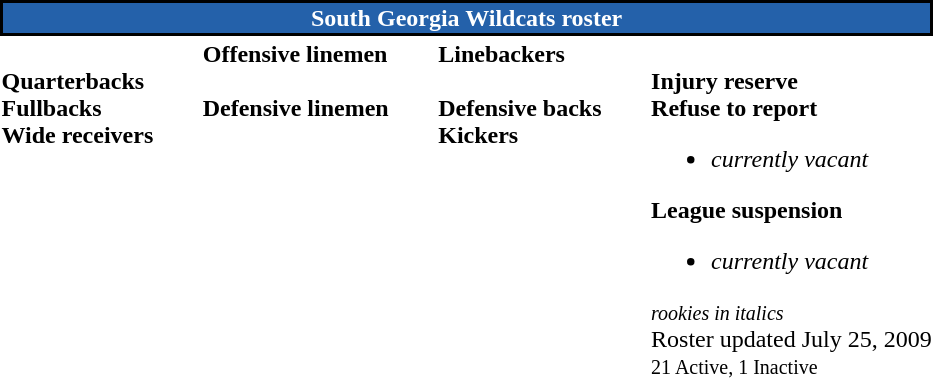<table class="toccolours" style="text-align: left;">
<tr>
<th colspan=7 style="background:#2461AA; border: 2px solid black; color:white; text-align:center;"><strong>South Georgia Wildcats roster</strong></th>
</tr>
<tr>
<td valign="top"><br><strong>Quarterbacks</strong>

<br><strong>Fullbacks</strong>
<br><strong>Wide receivers</strong>




</td>
<td width="25"> </td>
<td valign="top"><strong>Offensive linemen</strong><br>


<br><strong>Defensive linemen</strong>


</td>
<td width="25"> </td>
<td valign="top"><strong>Linebackers</strong><br>
<br><strong>Defensive backs</strong>



<br><strong>Kickers</strong>
</td>
<td width="25"> </td>
<td valign="top"><br><strong>Injury reserve</strong>
<br><strong>Refuse to report</strong><ul><li><em>currently vacant</em></li></ul><strong>League suspension</strong><ul><li><em>currently vacant</em></li></ul><small><em>rookies in italics</em><br></small>
Roster updated July 25, 2009<br>
<small>21 Active, 1 Inactive</small></td>
</tr>
</table>
